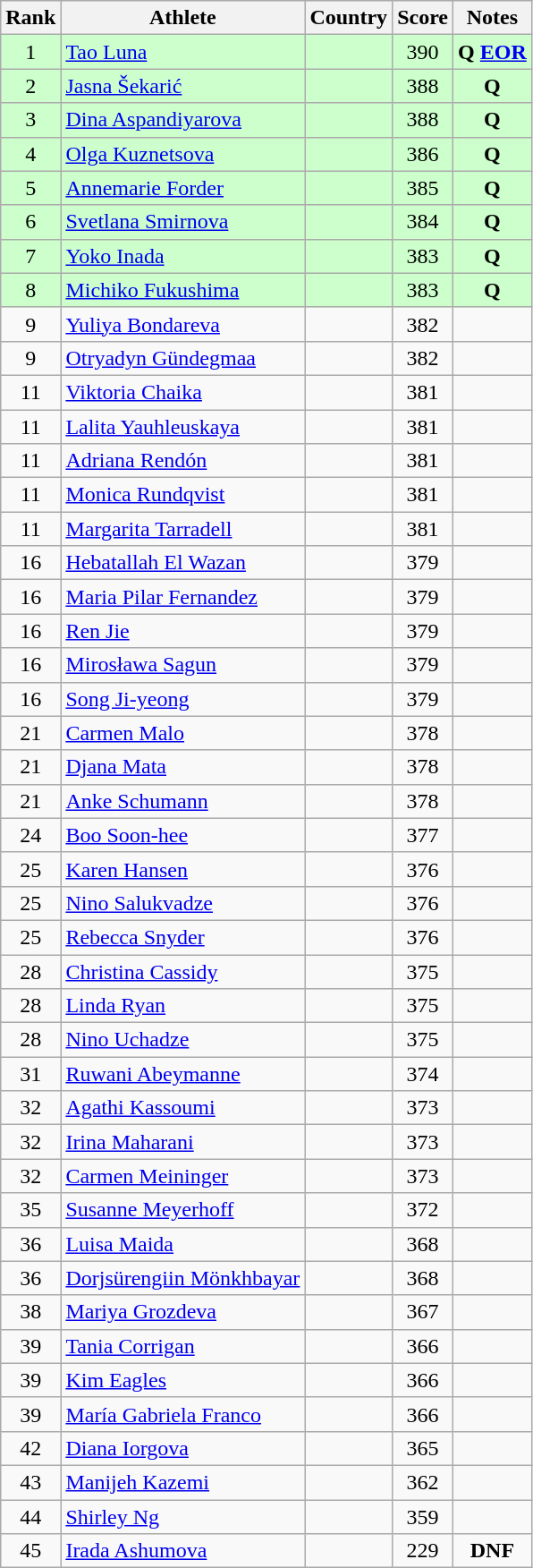<table class="wikitable sortable" style="text-align: center">
<tr>
<th>Rank</th>
<th>Athlete</th>
<th>Country</th>
<th>Score</th>
<th>Notes</th>
</tr>
<tr bgcolor=#ccffcc>
<td>1</td>
<td align=left><a href='#'>Tao Luna</a></td>
<td align=left></td>
<td>390</td>
<td><strong>Q <a href='#'>EOR</a></strong></td>
</tr>
<tr bgcolor=#ccffcc>
<td>2</td>
<td align=left><a href='#'>Jasna Šekarić</a></td>
<td align=left></td>
<td>388</td>
<td><strong>Q</strong></td>
</tr>
<tr bgcolor=#ccffcc>
<td>3</td>
<td align=left><a href='#'>Dina Aspandiyarova</a></td>
<td align=left></td>
<td>388</td>
<td><strong>Q</strong></td>
</tr>
<tr bgcolor=#ccffcc>
<td>4</td>
<td align=left><a href='#'>Olga Kuznetsova</a></td>
<td align=left></td>
<td>386</td>
<td><strong>Q</strong></td>
</tr>
<tr bgcolor=#ccffcc>
<td>5</td>
<td align=left><a href='#'>Annemarie Forder</a></td>
<td align=left></td>
<td>385</td>
<td><strong>Q</strong></td>
</tr>
<tr bgcolor=#ccffcc>
<td>6</td>
<td align=left><a href='#'>Svetlana Smirnova</a></td>
<td align=left></td>
<td>384</td>
<td><strong>Q</strong></td>
</tr>
<tr bgcolor=#ccffcc>
<td>7</td>
<td align=left><a href='#'>Yoko Inada</a></td>
<td align=left></td>
<td>383</td>
<td><strong>Q</strong></td>
</tr>
<tr bgcolor=#ccffcc>
<td>8</td>
<td align=left><a href='#'>Michiko Fukushima</a></td>
<td align=left></td>
<td>383</td>
<td><strong>Q</strong></td>
</tr>
<tr>
<td>9</td>
<td align=left><a href='#'>Yuliya Bondareva</a></td>
<td align=left></td>
<td>382</td>
<td></td>
</tr>
<tr>
<td>9</td>
<td align=left><a href='#'>Otryadyn Gündegmaa</a></td>
<td align=left></td>
<td>382</td>
<td></td>
</tr>
<tr>
<td>11</td>
<td align=left><a href='#'>Viktoria Chaika</a></td>
<td align=left></td>
<td>381</td>
<td></td>
</tr>
<tr>
<td>11</td>
<td align=left><a href='#'>Lalita Yauhleuskaya</a></td>
<td align=left></td>
<td>381</td>
<td></td>
</tr>
<tr>
<td>11</td>
<td align=left><a href='#'>Adriana Rendón</a></td>
<td align=left></td>
<td>381</td>
<td></td>
</tr>
<tr>
<td>11</td>
<td align=left><a href='#'>Monica Rundqvist</a></td>
<td align=left></td>
<td>381</td>
<td></td>
</tr>
<tr>
<td>11</td>
<td align=left><a href='#'>Margarita Tarradell</a></td>
<td align=left></td>
<td>381</td>
<td></td>
</tr>
<tr>
<td>16</td>
<td align=left><a href='#'>Hebatallah El Wazan</a></td>
<td align=left></td>
<td>379</td>
<td></td>
</tr>
<tr>
<td>16</td>
<td align=left><a href='#'>Maria Pilar Fernandez</a></td>
<td align=left></td>
<td>379</td>
<td></td>
</tr>
<tr>
<td>16</td>
<td align=left><a href='#'>Ren Jie</a></td>
<td align=left></td>
<td>379</td>
<td></td>
</tr>
<tr>
<td>16</td>
<td align=left><a href='#'>Mirosława Sagun</a></td>
<td align=left></td>
<td>379</td>
<td></td>
</tr>
<tr>
<td>16</td>
<td align=left><a href='#'>Song Ji-yeong</a></td>
<td align=left></td>
<td>379</td>
<td></td>
</tr>
<tr>
<td>21</td>
<td align=left><a href='#'>Carmen Malo</a></td>
<td align=left></td>
<td>378</td>
<td></td>
</tr>
<tr>
<td>21</td>
<td align=left><a href='#'>Djana Mata</a></td>
<td align=left></td>
<td>378</td>
<td></td>
</tr>
<tr>
<td>21</td>
<td align=left><a href='#'>Anke Schumann</a></td>
<td align=left></td>
<td>378</td>
<td></td>
</tr>
<tr>
<td>24</td>
<td align=left><a href='#'>Boo Soon-hee</a></td>
<td align=left></td>
<td>377</td>
<td></td>
</tr>
<tr>
<td>25</td>
<td align=left><a href='#'>Karen Hansen</a></td>
<td align=left></td>
<td>376</td>
<td></td>
</tr>
<tr>
<td>25</td>
<td align=left><a href='#'>Nino Salukvadze</a></td>
<td align=left></td>
<td>376</td>
<td></td>
</tr>
<tr>
<td>25</td>
<td align=left><a href='#'>Rebecca Snyder</a></td>
<td align=left></td>
<td>376</td>
<td></td>
</tr>
<tr>
<td>28</td>
<td align=left><a href='#'>Christina Cassidy</a></td>
<td align=left></td>
<td>375</td>
<td></td>
</tr>
<tr>
<td>28</td>
<td align=left><a href='#'>Linda Ryan</a></td>
<td align=left></td>
<td>375</td>
<td></td>
</tr>
<tr>
<td>28</td>
<td align=left><a href='#'>Nino Uchadze</a></td>
<td align=left></td>
<td>375</td>
<td></td>
</tr>
<tr>
<td>31</td>
<td align=left><a href='#'>Ruwani Abeymanne</a></td>
<td align=left></td>
<td>374</td>
<td></td>
</tr>
<tr>
<td>32</td>
<td align=left><a href='#'>Agathi Kassoumi</a></td>
<td align=left></td>
<td>373</td>
<td></td>
</tr>
<tr>
<td>32</td>
<td align=left><a href='#'>Irina Maharani</a></td>
<td align=left></td>
<td>373</td>
<td></td>
</tr>
<tr>
<td>32</td>
<td align=left><a href='#'>Carmen Meininger</a></td>
<td align=left></td>
<td>373</td>
<td></td>
</tr>
<tr>
<td>35</td>
<td align=left><a href='#'>Susanne Meyerhoff</a></td>
<td align=left></td>
<td>372</td>
<td></td>
</tr>
<tr>
<td>36</td>
<td align=left><a href='#'>Luisa Maida</a></td>
<td align=left></td>
<td>368</td>
<td></td>
</tr>
<tr>
<td>36</td>
<td align=left><a href='#'>Dorjsürengiin Mönkhbayar</a></td>
<td align=left></td>
<td>368</td>
<td></td>
</tr>
<tr>
<td>38</td>
<td align=left><a href='#'>Mariya Grozdeva</a></td>
<td align=left></td>
<td>367</td>
<td></td>
</tr>
<tr>
<td>39</td>
<td align=left><a href='#'>Tania Corrigan</a></td>
<td align=left></td>
<td>366</td>
<td></td>
</tr>
<tr>
<td>39</td>
<td align=left><a href='#'>Kim Eagles</a></td>
<td align=left></td>
<td>366</td>
<td></td>
</tr>
<tr>
<td>39</td>
<td align=left><a href='#'>María Gabriela Franco</a></td>
<td align=left></td>
<td>366</td>
<td></td>
</tr>
<tr>
<td>42</td>
<td align=left><a href='#'>Diana Iorgova</a></td>
<td align=left></td>
<td>365</td>
<td></td>
</tr>
<tr>
<td>43</td>
<td align=left><a href='#'>Manijeh Kazemi</a></td>
<td align=left></td>
<td>362</td>
<td></td>
</tr>
<tr>
<td>44</td>
<td align=left><a href='#'>Shirley Ng</a></td>
<td align=left></td>
<td>359</td>
<td></td>
</tr>
<tr>
<td>45</td>
<td align=left><a href='#'>Irada Ashumova</a></td>
<td align=left></td>
<td>229</td>
<td><strong>DNF</strong></td>
</tr>
</table>
